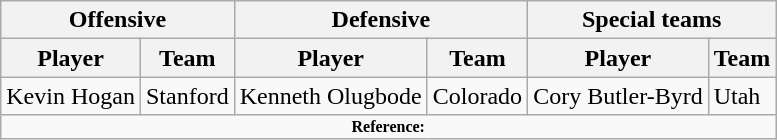<table class="wikitable">
<tr>
<th colspan="2">Offensive</th>
<th colspan="2">Defensive</th>
<th colspan="2">Special teams</th>
</tr>
<tr>
<th>Player</th>
<th>Team</th>
<th>Player</th>
<th>Team</th>
<th>Player</th>
<th>Team</th>
</tr>
<tr>
<td>Kevin Hogan</td>
<td>Stanford</td>
<td>Kenneth Olugbode</td>
<td>Colorado</td>
<td>Cory Butler-Byrd</td>
<td>Utah</td>
</tr>
<tr>
<td colspan="12"  style="font-size:8pt; text-align:center;"><strong>Reference:</strong></td>
</tr>
</table>
